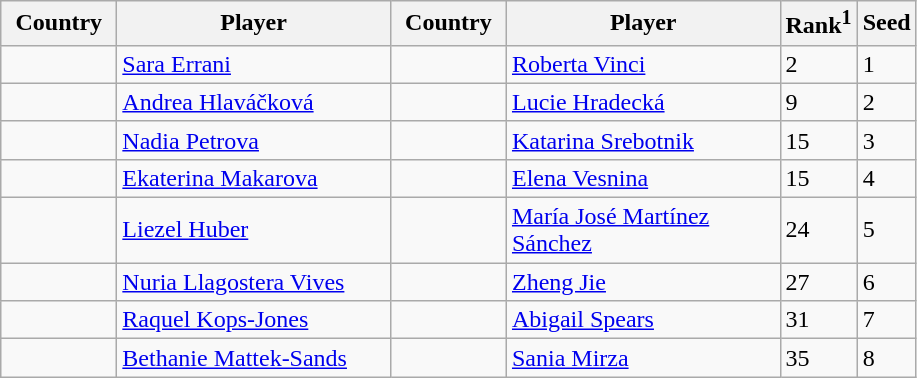<table class="sortable wikitable">
<tr>
<th width="70">Country</th>
<th width="175">Player</th>
<th width="70">Country</th>
<th width="175">Player</th>
<th>Rank<sup>1</sup></th>
<th>Seed</th>
</tr>
<tr>
<td></td>
<td><a href='#'>Sara Errani</a></td>
<td></td>
<td><a href='#'>Roberta Vinci</a></td>
<td>2</td>
<td>1</td>
</tr>
<tr>
<td></td>
<td><a href='#'>Andrea Hlaváčková</a></td>
<td></td>
<td><a href='#'>Lucie Hradecká</a></td>
<td>9</td>
<td>2</td>
</tr>
<tr>
<td></td>
<td><a href='#'>Nadia Petrova</a></td>
<td></td>
<td><a href='#'>Katarina Srebotnik</a></td>
<td>15</td>
<td>3</td>
</tr>
<tr>
<td></td>
<td><a href='#'>Ekaterina Makarova</a></td>
<td></td>
<td><a href='#'>Elena Vesnina</a></td>
<td>15</td>
<td>4</td>
</tr>
<tr>
<td></td>
<td><a href='#'>Liezel Huber</a></td>
<td></td>
<td><a href='#'>María José Martínez Sánchez</a></td>
<td>24</td>
<td>5</td>
</tr>
<tr>
<td></td>
<td><a href='#'>Nuria Llagostera Vives</a></td>
<td></td>
<td><a href='#'>Zheng Jie</a></td>
<td>27</td>
<td>6</td>
</tr>
<tr>
<td></td>
<td><a href='#'>Raquel Kops-Jones</a></td>
<td></td>
<td><a href='#'>Abigail Spears</a></td>
<td>31</td>
<td>7</td>
</tr>
<tr>
<td></td>
<td><a href='#'>Bethanie Mattek-Sands</a></td>
<td></td>
<td><a href='#'>Sania Mirza</a></td>
<td>35</td>
<td>8</td>
</tr>
</table>
